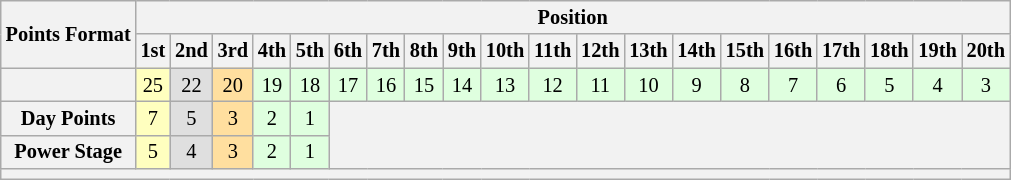<table class="wikitable" style="font-size:85%; text-align:center">
<tr style="background:#f9f9f9">
<th rowspan=2>Points Format</th>
<th colspan=20>Position</th>
</tr>
<tr>
<th>1st</th>
<th>2nd</th>
<th>3rd</th>
<th>4th</th>
<th>5th</th>
<th>6th</th>
<th>7th</th>
<th>8th</th>
<th>9th</th>
<th>10th</th>
<th>11th</th>
<th>12th</th>
<th>13th</th>
<th>14th</th>
<th>15th</th>
<th>16th</th>
<th>17th</th>
<th>18th</th>
<th>19th</th>
<th>20th</th>
</tr>
<tr>
<th></th>
<td style="background: #ffffbf">25</td>
<td style="background: #dfdfdf">22</td>
<td style="background: #ffdf9f">20</td>
<td style="background: #dfffdf">19</td>
<td style="background: #dfffdf">18</td>
<td style="background: #dfffdf">17</td>
<td style="background: #dfffdf">16</td>
<td style="background: #dfffdf">15</td>
<td style="background: #dfffdf">14</td>
<td style="background: #dfffdf">13</td>
<td style="background: #dfffdf">12</td>
<td style="background: #dfffdf">11</td>
<td style="background: #dfffdf">10</td>
<td style="background: #dfffdf">9</td>
<td style="background: #dfffdf">8</td>
<td style="background: #dfffdf">7</td>
<td style="background: #dfffdf">6</td>
<td style="background: #dfffdf">5</td>
<td style="background: #dfffdf">4</td>
<td style="background: #dfffdf">3</td>
</tr>
<tr>
<th>Day Points</th>
<td style="background: #ffffbf;">7</td>
<td style="background: #dfdfdf;">5</td>
<td style="background: #ffdf9f;">3</td>
<td style="background: #dfffdf;">2</td>
<td style="background: #dfffdf;">1</td>
<th colspan=15 rowspan=2></th>
</tr>
<tr>
<th>Power Stage</th>
<td style="background: #ffffbf;">5</td>
<td style="background: #dfdfdf;">4</td>
<td style="background: #ffdf9f;">3</td>
<td style="background: #dfffdf;">2</td>
<td style="background: #dfffdf;">1</td>
</tr>
<tr>
<th colspan=21></th>
</tr>
</table>
